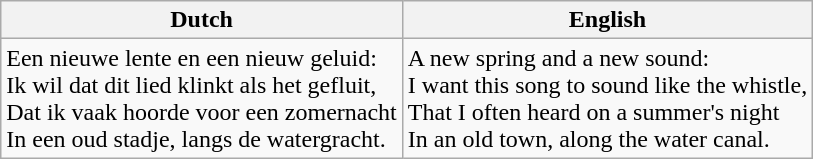<table class="wikitable">
<tr>
<th>Dutch</th>
<th>English</th>
</tr>
<tr>
<td>Een nieuwe lente en een nieuw geluid:<br>Ik wil dat dit lied klinkt als het gefluit,<br>Dat ik vaak hoorde voor een zomernacht<br>In een oud stadje, langs de watergracht.</td>
<td>A new spring and a new sound:<br>I want this song to sound like the whistle,<br>That I often heard on a summer's night<br>In an old town, along the water canal.</td>
</tr>
</table>
